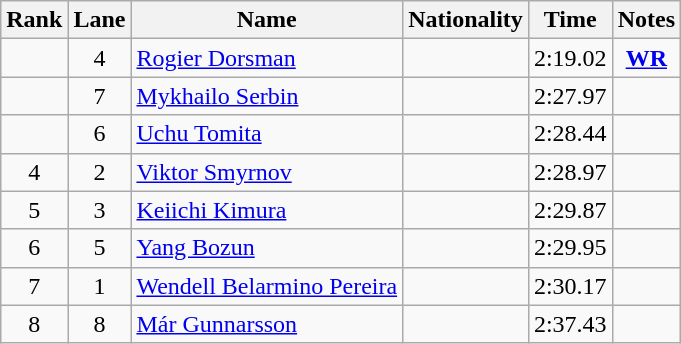<table class="wikitable sortable" style="text-align:center">
<tr>
<th>Rank</th>
<th>Lane</th>
<th>Name</th>
<th>Nationality</th>
<th>Time</th>
<th>Notes</th>
</tr>
<tr>
<td></td>
<td>4</td>
<td align=left><a href='#'>Rogier Dorsman</a></td>
<td align=left></td>
<td>2:19.02</td>
<td><strong><a href='#'>WR</a></strong></td>
</tr>
<tr>
<td></td>
<td>7</td>
<td align=left><a href='#'>Mykhailo Serbin</a></td>
<td align=left></td>
<td>2:27.97</td>
<td></td>
</tr>
<tr>
<td></td>
<td>6</td>
<td align=left><a href='#'>Uchu Tomita</a></td>
<td align=left></td>
<td>2:28.44</td>
<td></td>
</tr>
<tr>
<td>4</td>
<td>2</td>
<td align=left><a href='#'>Viktor Smyrnov</a></td>
<td align=left></td>
<td>2:28.97</td>
<td></td>
</tr>
<tr>
<td>5</td>
<td>3</td>
<td align=left><a href='#'>Keiichi Kimura</a></td>
<td align=left></td>
<td>2:29.87</td>
<td></td>
</tr>
<tr>
<td>6</td>
<td>5</td>
<td align=left><a href='#'>Yang Bozun</a></td>
<td align=left></td>
<td>2:29.95</td>
<td></td>
</tr>
<tr>
<td>7</td>
<td>1</td>
<td align=left><a href='#'>Wendell Belarmino Pereira</a></td>
<td align=left></td>
<td>2:30.17</td>
<td></td>
</tr>
<tr>
<td>8</td>
<td>8</td>
<td align=left><a href='#'>Már Gunnarsson</a></td>
<td align=left></td>
<td>2:37.43</td>
<td></td>
</tr>
</table>
